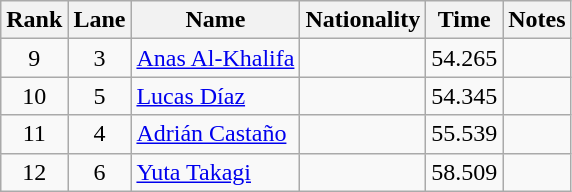<table class="wikitable" style="text-align:center;">
<tr>
<th>Rank</th>
<th>Lane</th>
<th>Name</th>
<th>Nationality</th>
<th>Time</th>
<th>Notes</th>
</tr>
<tr>
<td>9</td>
<td>3</td>
<td align=left><a href='#'>Anas Al-Khalifa</a></td>
<td align=left></td>
<td>54.265</td>
<td></td>
</tr>
<tr>
<td>10</td>
<td>5</td>
<td align=left><a href='#'>Lucas Díaz</a></td>
<td align=left></td>
<td>54.345</td>
<td></td>
</tr>
<tr>
<td>11</td>
<td>4</td>
<td align=left><a href='#'>Adrián Castaño</a></td>
<td align=left></td>
<td>55.539</td>
<td></td>
</tr>
<tr>
<td>12</td>
<td>6</td>
<td align=left><a href='#'>Yuta Takagi</a></td>
<td align=left></td>
<td>58.509</td>
<td></td>
</tr>
</table>
